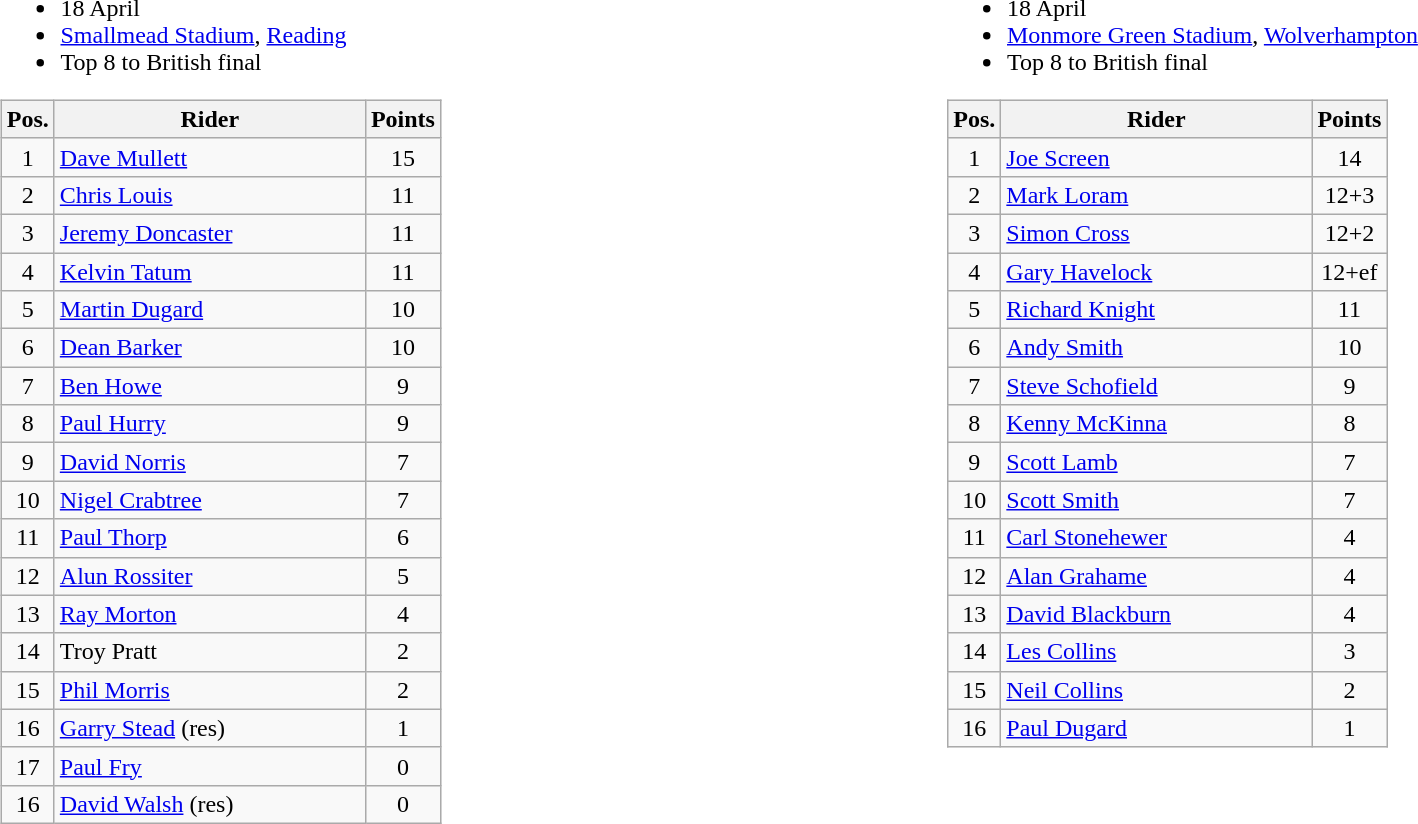<table width=100%>
<tr>
<td width=50% valign=top><br><ul><li>18 April</li><li> <a href='#'>Smallmead Stadium</a>, <a href='#'>Reading</a></li><li>Top 8 to British final</li></ul><table class="wikitable" style="text-align:center;">
<tr>
<th width=25px>Pos.</th>
<th width=200px>Rider</th>
<th width=40px>Points</th>
</tr>
<tr>
<td>1</td>
<td align=left><a href='#'>Dave Mullett</a></td>
<td>15</td>
</tr>
<tr>
<td>2</td>
<td align=left><a href='#'>Chris Louis</a></td>
<td>11</td>
</tr>
<tr>
<td>3</td>
<td align=left><a href='#'>Jeremy Doncaster</a></td>
<td>11</td>
</tr>
<tr>
<td>4</td>
<td align=left><a href='#'>Kelvin Tatum</a></td>
<td>11</td>
</tr>
<tr>
<td>5</td>
<td align=left><a href='#'>Martin Dugard</a></td>
<td>10</td>
</tr>
<tr>
<td>6</td>
<td align=left><a href='#'>Dean Barker</a></td>
<td>10</td>
</tr>
<tr>
<td>7</td>
<td align=left><a href='#'>Ben Howe</a></td>
<td>9</td>
</tr>
<tr>
<td>8</td>
<td align=left><a href='#'>Paul Hurry</a></td>
<td>9</td>
</tr>
<tr>
<td>9</td>
<td align=left><a href='#'>David Norris</a></td>
<td>7</td>
</tr>
<tr>
<td>10</td>
<td align=left><a href='#'>Nigel Crabtree</a></td>
<td>7</td>
</tr>
<tr>
<td>11</td>
<td align=left><a href='#'>Paul Thorp</a></td>
<td>6</td>
</tr>
<tr>
<td>12</td>
<td align=left><a href='#'>Alun Rossiter</a></td>
<td>5</td>
</tr>
<tr>
<td>13</td>
<td align=left><a href='#'>Ray Morton</a></td>
<td>4</td>
</tr>
<tr>
<td>14</td>
<td align=left>Troy Pratt</td>
<td>2</td>
</tr>
<tr>
<td>15</td>
<td align=left><a href='#'>Phil Morris</a></td>
<td>2</td>
</tr>
<tr>
<td>16</td>
<td align=left><a href='#'>Garry Stead</a> (res)</td>
<td>1</td>
</tr>
<tr>
<td>17</td>
<td align=left><a href='#'>Paul Fry</a></td>
<td>0</td>
</tr>
<tr>
<td>16</td>
<td align=left><a href='#'>David Walsh</a> (res)</td>
<td>0</td>
</tr>
</table>
</td>
<td width=50% valign=top><br><ul><li>18 April</li><li> <a href='#'>Monmore Green Stadium</a>, <a href='#'>Wolverhampton</a></li><li>Top 8 to British final</li></ul><table class="wikitable" style="text-align:center;">
<tr>
<th width=25px>Pos.</th>
<th width=200px>Rider</th>
<th width=40px>Points</th>
</tr>
<tr>
<td>1</td>
<td align=left><a href='#'>Joe Screen</a></td>
<td>14</td>
</tr>
<tr>
<td>2</td>
<td align=left><a href='#'>Mark Loram</a></td>
<td>12+3</td>
</tr>
<tr>
<td>3</td>
<td align=left><a href='#'>Simon Cross</a></td>
<td>12+2</td>
</tr>
<tr>
<td>4</td>
<td align=left><a href='#'>Gary Havelock</a></td>
<td>12+ef</td>
</tr>
<tr>
<td>5</td>
<td align=left><a href='#'>Richard Knight</a></td>
<td>11</td>
</tr>
<tr>
<td>6</td>
<td align=left><a href='#'>Andy Smith</a></td>
<td>10</td>
</tr>
<tr>
<td>7</td>
<td align=left><a href='#'>Steve Schofield</a></td>
<td>9</td>
</tr>
<tr>
<td>8</td>
<td align=left><a href='#'>Kenny McKinna</a></td>
<td>8</td>
</tr>
<tr>
<td>9</td>
<td align=left><a href='#'>Scott Lamb</a></td>
<td>7</td>
</tr>
<tr>
<td>10</td>
<td align=left><a href='#'>Scott Smith</a></td>
<td>7</td>
</tr>
<tr>
<td>11</td>
<td align=left><a href='#'>Carl Stonehewer</a></td>
<td>4</td>
</tr>
<tr>
<td>12</td>
<td align=left><a href='#'>Alan Grahame</a></td>
<td>4</td>
</tr>
<tr>
<td>13</td>
<td align=left><a href='#'>David Blackburn</a></td>
<td>4</td>
</tr>
<tr>
<td>14</td>
<td align=left><a href='#'>Les Collins</a></td>
<td>3</td>
</tr>
<tr>
<td>15</td>
<td align=left><a href='#'>Neil Collins</a></td>
<td>2</td>
</tr>
<tr>
<td>16</td>
<td align=left><a href='#'>Paul Dugard</a></td>
<td>1</td>
</tr>
</table>
</td>
</tr>
</table>
